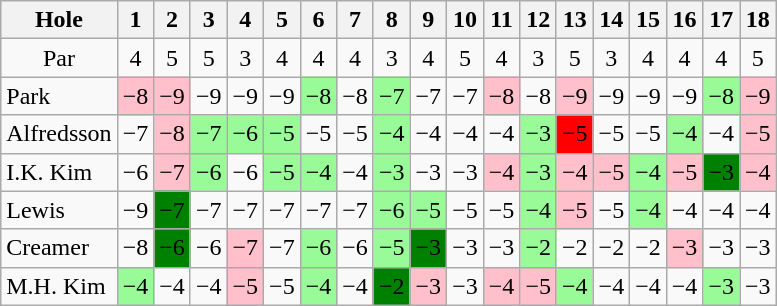<table class="wikitable" style="text-align:center">
<tr>
<th>Hole</th>
<th> 1 </th>
<th> 2 </th>
<th> 3 </th>
<th> 4 </th>
<th> 5 </th>
<th> 6 </th>
<th> 7 </th>
<th> 8 </th>
<th> 9 </th>
<th>10</th>
<th>11</th>
<th>12</th>
<th>13</th>
<th>14</th>
<th>15</th>
<th>16</th>
<th>17</th>
<th>18</th>
</tr>
<tr>
<td>Par</td>
<td>4</td>
<td>5</td>
<td>5</td>
<td>3</td>
<td>4</td>
<td>4</td>
<td>4</td>
<td>3</td>
<td>4</td>
<td>5</td>
<td>4</td>
<td>3</td>
<td>5</td>
<td>3</td>
<td>4</td>
<td>4</td>
<td>4</td>
<td>5</td>
</tr>
<tr>
<td align=left> Park</td>
<td style="background: Pink;">−8</td>
<td style="background: Pink;">−9</td>
<td>−9</td>
<td>−9</td>
<td>−9</td>
<td style="background: PaleGreen;">−8</td>
<td>−8</td>
<td style="background: PaleGreen;">−7</td>
<td>−7</td>
<td>−7</td>
<td style="background: Pink;">−8</td>
<td>−8</td>
<td style="background: Pink;">−9</td>
<td>−9</td>
<td>−9</td>
<td>−9</td>
<td style="background: PaleGreen;">−8</td>
<td style="background: Pink;">−9</td>
</tr>
<tr>
<td align=left> Alfredsson</td>
<td>−7</td>
<td style="background: Pink;">−8</td>
<td style="background: PaleGreen;">−7</td>
<td style="background: PaleGreen;">−6</td>
<td style="background: PaleGreen;">−5</td>
<td>−5</td>
<td>−5</td>
<td style="background: PaleGreen;">−4</td>
<td>−4</td>
<td>−4</td>
<td>−4</td>
<td style="background: PaleGreen;">−3</td>
<td style="background: Red;">−5</td>
<td>−5</td>
<td>−5</td>
<td style="background: PaleGreen;">−4</td>
<td>−4</td>
<td style="background: Pink;">−5</td>
</tr>
<tr>
<td align=left> I.K. Kim</td>
<td>−6</td>
<td style="background: Pink;">−7</td>
<td style="background: PaleGreen;">−6</td>
<td>−6</td>
<td style="background: PaleGreen;">−5</td>
<td style="background: PaleGreen;">−4</td>
<td>−4</td>
<td style="background: PaleGreen;">−3</td>
<td>−3</td>
<td>−3</td>
<td style="background: Pink;">−4</td>
<td style="background: PaleGreen;">−3</td>
<td style="background: Pink;">−4</td>
<td style="background: Pink;">−5</td>
<td style="background: PaleGreen;">−4</td>
<td style="background: Pink;">−5</td>
<td style="background: Green;">−3</td>
<td style="background: Pink;">−4</td>
</tr>
<tr>
<td align=left> Lewis</td>
<td>−9</td>
<td style="background: Green;">−7</td>
<td>−7</td>
<td>−7</td>
<td>−7</td>
<td>−7</td>
<td>−7</td>
<td style="background: PaleGreen;">−6</td>
<td style="background: PaleGreen;">−5</td>
<td>−5</td>
<td>−5</td>
<td style="background: PaleGreen;">−4</td>
<td style="background: Pink;">−5</td>
<td>−5</td>
<td style="background: PaleGreen;">−4</td>
<td>−4</td>
<td>−4</td>
<td>−4</td>
</tr>
<tr>
<td align=left> Creamer</td>
<td>−8</td>
<td style="background: Green;">−6</td>
<td>−6</td>
<td style="background: Pink;">−7</td>
<td>−7</td>
<td style="background: PaleGreen;">−6</td>
<td>−6</td>
<td style="background: PaleGreen;">−5</td>
<td style="background: Green;">−3</td>
<td>−3</td>
<td>−3</td>
<td style="background: PaleGreen;">−2</td>
<td>−2</td>
<td>−2</td>
<td>−2</td>
<td style="background: Pink;">−3</td>
<td>−3</td>
<td>−3</td>
</tr>
<tr>
<td align=left> M.H. Kim</td>
<td style="background: PaleGreen;">−4</td>
<td>−4</td>
<td>−4</td>
<td style="background: Pink;">−5</td>
<td>−5</td>
<td style="background: PaleGreen;">−4</td>
<td>−4</td>
<td style="background: Green;">−2</td>
<td style="background: Pink;">−3</td>
<td>−3</td>
<td style="background: Pink;">−4</td>
<td style="background: Pink;">−5</td>
<td style="background: PaleGreen;">−4</td>
<td>−4</td>
<td>−4</td>
<td>−4</td>
<td style="background: PaleGreen;">−3</td>
<td>−3</td>
</tr>
</table>
